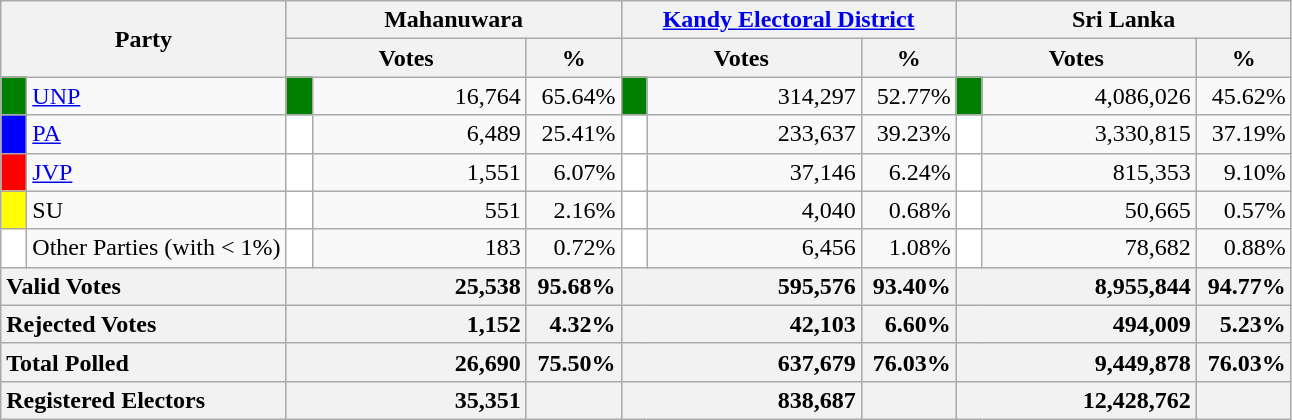<table class="wikitable">
<tr>
<th colspan="2" width="144px"rowspan="2">Party</th>
<th colspan="3" width="216px">Mahanuwara</th>
<th colspan="3" width="216px"><a href='#'>Kandy Electoral District</a></th>
<th colspan="3" width="216px">Sri Lanka</th>
</tr>
<tr>
<th colspan="2" width="144px">Votes</th>
<th>%</th>
<th colspan="2" width="144px">Votes</th>
<th>%</th>
<th colspan="2" width="144px">Votes</th>
<th>%</th>
</tr>
<tr>
<td style="background-color:green;" width="10px"></td>
<td style="text-align:left;"><a href='#'>UNP</a></td>
<td style="background-color:green;" width="10px"></td>
<td style="text-align:right;">16,764</td>
<td style="text-align:right;">65.64%</td>
<td style="background-color:green;" width="10px"></td>
<td style="text-align:right;">314,297</td>
<td style="text-align:right;">52.77%</td>
<td style="background-color:green;" width="10px"></td>
<td style="text-align:right;">4,086,026</td>
<td style="text-align:right;">45.62%</td>
</tr>
<tr>
<td style="background-color:blue;" width="10px"></td>
<td style="text-align:left;"><a href='#'>PA</a></td>
<td style="background-color:white;" width="10px"></td>
<td style="text-align:right;">6,489</td>
<td style="text-align:right;">25.41%</td>
<td style="background-color:white;" width="10px"></td>
<td style="text-align:right;">233,637</td>
<td style="text-align:right;">39.23%</td>
<td style="background-color:white;" width="10px"></td>
<td style="text-align:right;">3,330,815</td>
<td style="text-align:right;">37.19%</td>
</tr>
<tr>
<td style="background-color:red;" width="10px"></td>
<td style="text-align:left;"><a href='#'>JVP</a></td>
<td style="background-color:white;" width="10px"></td>
<td style="text-align:right;">1,551</td>
<td style="text-align:right;">6.07%</td>
<td style="background-color:white;" width="10px"></td>
<td style="text-align:right;">37,146</td>
<td style="text-align:right;">6.24%</td>
<td style="background-color:white;" width="10px"></td>
<td style="text-align:right;">815,353</td>
<td style="text-align:right;">9.10%</td>
</tr>
<tr>
<td style="background-color:yellow;" width="10px"></td>
<td style="text-align:left;">SU</td>
<td style="background-color:white;" width="10px"></td>
<td style="text-align:right;">551</td>
<td style="text-align:right;">2.16%</td>
<td style="background-color:white;" width="10px"></td>
<td style="text-align:right;">4,040</td>
<td style="text-align:right;">0.68%</td>
<td style="background-color:white;" width="10px"></td>
<td style="text-align:right;">50,665</td>
<td style="text-align:right;">0.57%</td>
</tr>
<tr>
<td style="background-color:white;" width="10px"></td>
<td style="text-align:left;">Other Parties (with < 1%)</td>
<td style="background-color:white;" width="10px"></td>
<td style="text-align:right;">183</td>
<td style="text-align:right;">0.72%</td>
<td style="background-color:white;" width="10px"></td>
<td style="text-align:right;">6,456</td>
<td style="text-align:right;">1.08%</td>
<td style="background-color:white;" width="10px"></td>
<td style="text-align:right;">78,682</td>
<td style="text-align:right;">0.88%</td>
</tr>
<tr>
<th colspan="2" width="144px"style="text-align:left;">Valid Votes</th>
<th style="text-align:right;"colspan="2" width="144px">25,538</th>
<th style="text-align:right;">95.68%</th>
<th style="text-align:right;"colspan="2" width="144px">595,576</th>
<th style="text-align:right;">93.40%</th>
<th style="text-align:right;"colspan="2" width="144px">8,955,844</th>
<th style="text-align:right;">94.77%</th>
</tr>
<tr>
<th colspan="2" width="144px"style="text-align:left;">Rejected Votes</th>
<th style="text-align:right;"colspan="2" width="144px">1,152</th>
<th style="text-align:right;">4.32%</th>
<th style="text-align:right;"colspan="2" width="144px">42,103</th>
<th style="text-align:right;">6.60%</th>
<th style="text-align:right;"colspan="2" width="144px">494,009</th>
<th style="text-align:right;">5.23%</th>
</tr>
<tr>
<th colspan="2" width="144px"style="text-align:left;">Total Polled</th>
<th style="text-align:right;"colspan="2" width="144px">26,690</th>
<th style="text-align:right;">75.50%</th>
<th style="text-align:right;"colspan="2" width="144px">637,679</th>
<th style="text-align:right;">76.03%</th>
<th style="text-align:right;"colspan="2" width="144px">9,449,878</th>
<th style="text-align:right;">76.03%</th>
</tr>
<tr>
<th colspan="2" width="144px"style="text-align:left;">Registered Electors</th>
<th style="text-align:right;"colspan="2" width="144px">35,351</th>
<th></th>
<th style="text-align:right;"colspan="2" width="144px">838,687</th>
<th></th>
<th style="text-align:right;"colspan="2" width="144px">12,428,762</th>
<th></th>
</tr>
</table>
